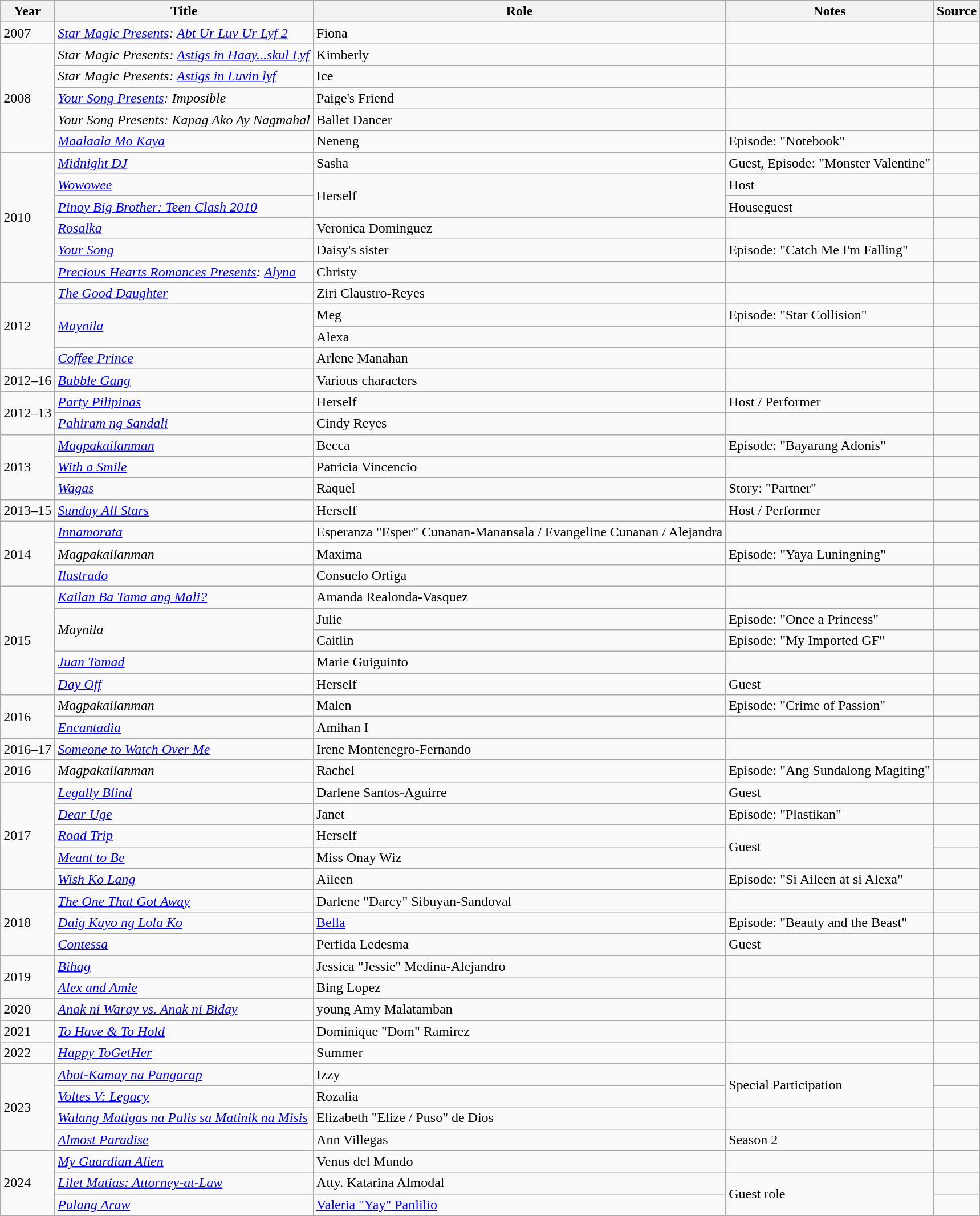<table class="wikitable sortable" >
<tr>
<th>Year</th>
<th>Title</th>
<th>Role</th>
<th class="unsortable">Notes </th>
<th class="unsortable">Source </th>
</tr>
<tr>
<td>2007</td>
<td><em><a href='#'>Star Magic Presents</a>: <a href='#'>Abt Ur Luv Ur Lyf 2</a></em></td>
<td>Fiona</td>
<td></td>
<td></td>
</tr>
<tr>
<td rowspan="5">2008</td>
<td><em>Star Magic Presents: <a href='#'>Astigs in Haay...skul Lyf</a></em></td>
<td>Kimberly</td>
<td></td>
<td></td>
</tr>
<tr>
<td><em>Star Magic Presents: <a href='#'>Astigs in Luvin lyf</a></em></td>
<td>Ice</td>
<td></td>
<td></td>
</tr>
<tr>
<td><em><a href='#'>Your Song Presents</a>: Imposible</em></td>
<td>Paige's Friend</td>
<td></td>
<td></td>
</tr>
<tr>
<td><em>Your Song Presents: Kapag Ako Ay Nagmahal</em></td>
<td>Ballet Dancer</td>
<td></td>
<td></td>
</tr>
<tr>
<td><em><a href='#'>Maalaala Mo Kaya</a></em></td>
<td>Neneng</td>
<td>Episode: "Notebook"</td>
<td></td>
</tr>
<tr>
<td rowspan="6">2010</td>
<td><em><a href='#'>Midnight DJ</a></em></td>
<td>Sasha</td>
<td>Guest, Episode: "Monster Valentine"</td>
<td></td>
</tr>
<tr>
<td><em><a href='#'>Wowowee</a></em></td>
<td rowspan="2">Herself</td>
<td>Host</td>
<td></td>
</tr>
<tr>
<td><em><a href='#'>Pinoy Big Brother: Teen Clash 2010</a></em></td>
<td>Houseguest</td>
<td></td>
</tr>
<tr>
<td><em><a href='#'>Rosalka</a></em></td>
<td>Veronica Dominguez</td>
<td></td>
<td></td>
</tr>
<tr>
<td><em><a href='#'>Your Song</a></em></td>
<td>Daisy's sister</td>
<td>Episode: "Catch Me I'm Falling"</td>
<td></td>
</tr>
<tr>
<td><em><a href='#'>Precious Hearts Romances Presents</a>: <a href='#'>Alyna</a></em></td>
<td>Christy</td>
<td></td>
<td></td>
</tr>
<tr>
<td rowspan="4">2012</td>
<td><em><a href='#'>The Good Daughter</a></em></td>
<td>Ziri Claustro-Reyes</td>
<td></td>
<td></td>
</tr>
<tr>
<td rowspan="2"><em><a href='#'>Maynila</a></em></td>
<td>Meg</td>
<td>Episode: "Star Collision"</td>
<td></td>
</tr>
<tr>
<td>Alexa</td>
<td></td>
<td></td>
</tr>
<tr>
<td><em><a href='#'>Coffee Prince</a></em></td>
<td>Arlene Manahan</td>
<td></td>
<td></td>
</tr>
<tr>
<td>2012–16</td>
<td><em><a href='#'>Bubble Gang</a></em></td>
<td>Various characters</td>
<td></td>
<td></td>
</tr>
<tr>
<td rowspan="2">2012–13</td>
<td><em><a href='#'>Party Pilipinas</a></em></td>
<td>Herself</td>
<td>Host / Performer</td>
<td></td>
</tr>
<tr>
<td><em><a href='#'>Pahiram ng Sandali</a></em></td>
<td>Cindy Reyes</td>
<td></td>
<td></td>
</tr>
<tr>
<td rowspan="3">2013</td>
<td><em><a href='#'>Magpakailanman</a></em></td>
<td>Becca</td>
<td>Episode: "Bayarang Adonis"</td>
<td></td>
</tr>
<tr>
<td><em><a href='#'>With a Smile</a></em></td>
<td>Patricia Vincencio</td>
<td></td>
<td></td>
</tr>
<tr>
<td><em><a href='#'>Wagas</a></em></td>
<td>Raquel</td>
<td>Story: "Partner"</td>
<td></td>
</tr>
<tr>
<td>2013–15</td>
<td><em><a href='#'>Sunday All Stars</a></em></td>
<td>Herself</td>
<td>Host / Performer</td>
<td></td>
</tr>
<tr>
<td rowspan="3">2014</td>
<td><em><a href='#'>Innamorata</a></em></td>
<td>Esperanza "Esper" Cunanan-Manansala / Evangeline Cunanan / Alejandra</td>
<td></td>
<td></td>
</tr>
<tr>
<td><em>Magpakailanman</em></td>
<td>Maxima</td>
<td>Episode: "Yaya Luningning"</td>
<td></td>
</tr>
<tr>
<td><em><a href='#'>Ilustrado</a></em></td>
<td>Consuelo Ortiga</td>
<td></td>
<td></td>
</tr>
<tr>
<td rowspan="5">2015</td>
<td><em><a href='#'>Kailan Ba Tama ang Mali?</a></em></td>
<td>Amanda Realonda-Vasquez</td>
<td></td>
<td></td>
</tr>
<tr>
<td rowspan="2"><em>Maynila</em></td>
<td>Julie</td>
<td>Episode: "Once a Princess"</td>
<td></td>
</tr>
<tr>
<td>Caitlin</td>
<td>Episode: "My Imported GF"</td>
<td></td>
</tr>
<tr>
<td><em><a href='#'>Juan Tamad</a></em></td>
<td>Marie Guiguinto</td>
<td></td>
<td></td>
</tr>
<tr>
<td><em><a href='#'>Day Off</a></em></td>
<td>Herself</td>
<td>Guest</td>
<td></td>
</tr>
<tr>
<td rowspan="2">2016</td>
<td><em>Magpakailanman</em></td>
<td>Malen</td>
<td>Episode: "Crime of Passion"</td>
<td></td>
</tr>
<tr>
<td><em><a href='#'>Encantadia</a></em></td>
<td>Amihan I</td>
<td></td>
<td></td>
</tr>
<tr>
<td>2016–17</td>
<td><em><a href='#'>Someone to Watch Over Me</a></em></td>
<td>Irene Montenegro-Fernando</td>
<td></td>
<td></td>
</tr>
<tr>
<td>2016</td>
<td><em>Magpakailanman</em></td>
<td>Rachel</td>
<td>Episode: "Ang Sundalong Magiting"</td>
<td></td>
</tr>
<tr>
<td rowspan="5">2017</td>
<td><em><a href='#'>Legally Blind</a></em></td>
<td>Darlene Santos-Aguirre</td>
<td>Guest</td>
<td></td>
</tr>
<tr>
<td><em><a href='#'>Dear Uge</a></em></td>
<td>Janet</td>
<td>Episode: "Plastikan"</td>
<td></td>
</tr>
<tr>
<td><a href='#'><em>Road Trip</em></a></td>
<td>Herself</td>
<td rowspan="2">Guest</td>
<td></td>
</tr>
<tr>
<td><em><a href='#'>Meant to Be</a></em></td>
<td>Miss Onay Wiz</td>
<td></td>
</tr>
<tr>
<td><em><a href='#'>Wish Ko Lang</a></em></td>
<td>Aileen</td>
<td>Episode: "Si Aileen at si Alexa"</td>
<td></td>
</tr>
<tr>
<td rowspan="3">2018</td>
<td><em><a href='#'>The One That Got Away</a></em></td>
<td>Darlene "Darcy" Sibuyan-Sandoval</td>
<td></td>
<td></td>
</tr>
<tr>
<td><em><a href='#'>Daig Kayo ng Lola Ko</a></em></td>
<td><a href='#'>Bella</a></td>
<td>Episode: "Beauty and the Beast"</td>
<td></td>
</tr>
<tr>
<td><em><a href='#'>Contessa</a></em></td>
<td>Perfida Ledesma</td>
<td>Guest</td>
<td></td>
</tr>
<tr>
<td rowspan="2">2019</td>
<td><em><a href='#'>Bihag</a></em></td>
<td>Jessica "Jessie" Medina-Alejandro</td>
<td></td>
<td></td>
</tr>
<tr>
<td><em><a href='#'>Alex and Amie</a></em></td>
<td>Bing Lopez</td>
<td></td>
<td></td>
</tr>
<tr>
<td>2020</td>
<td><em><a href='#'>Anak ni Waray vs. Anak ni Biday</a></em></td>
<td>young Amy Malatamban</td>
<td></td>
<td></td>
</tr>
<tr>
<td>2021</td>
<td><em><a href='#'>To Have & To Hold</a></em></td>
<td>Dominique "Dom" Ramirez</td>
<td></td>
<td></td>
</tr>
<tr>
<td>2022</td>
<td><em><a href='#'>Happy ToGetHer</a></em></td>
<td>Summer</td>
<td></td>
<td></td>
</tr>
<tr>
<td rowspan="4">2023</td>
<td><em><a href='#'>Abot-Kamay na Pangarap</a></em></td>
<td>Izzy</td>
<td rowspan="2">Special Participation</td>
<td></td>
</tr>
<tr>
<td><em><a href='#'>Voltes V: Legacy</a></em></td>
<td>Rozalia</td>
<td></td>
</tr>
<tr>
<td><em><a href='#'>Walang Matigas na Pulis sa Matinik na Misis</a></em></td>
<td>Elizabeth "Elize / Puso" de Dios</td>
<td></td>
<td></td>
</tr>
<tr>
<td><a href='#'><em>Almost Paradise</em></a></td>
<td>Ann Villegas</td>
<td>Season 2</td>
<td></td>
</tr>
<tr>
<td rowspan="3">2024</td>
<td><em><a href='#'>My Guardian Alien</a></em></td>
<td>Venus del Mundo</td>
<td></td>
<td></td>
</tr>
<tr>
<td><em><a href='#'>Lilet Matias: Attorney-at-Law</a></em></td>
<td>Atty. Katarina Almodal</td>
<td rowspan="2">Guest role</td>
<td></td>
</tr>
<tr>
<td><em><a href='#'>Pulang Araw</a></em></td>
<td><a href='#'>Valeria "Yay" Panlilio</a></td>
<td></td>
</tr>
<tr>
</tr>
</table>
